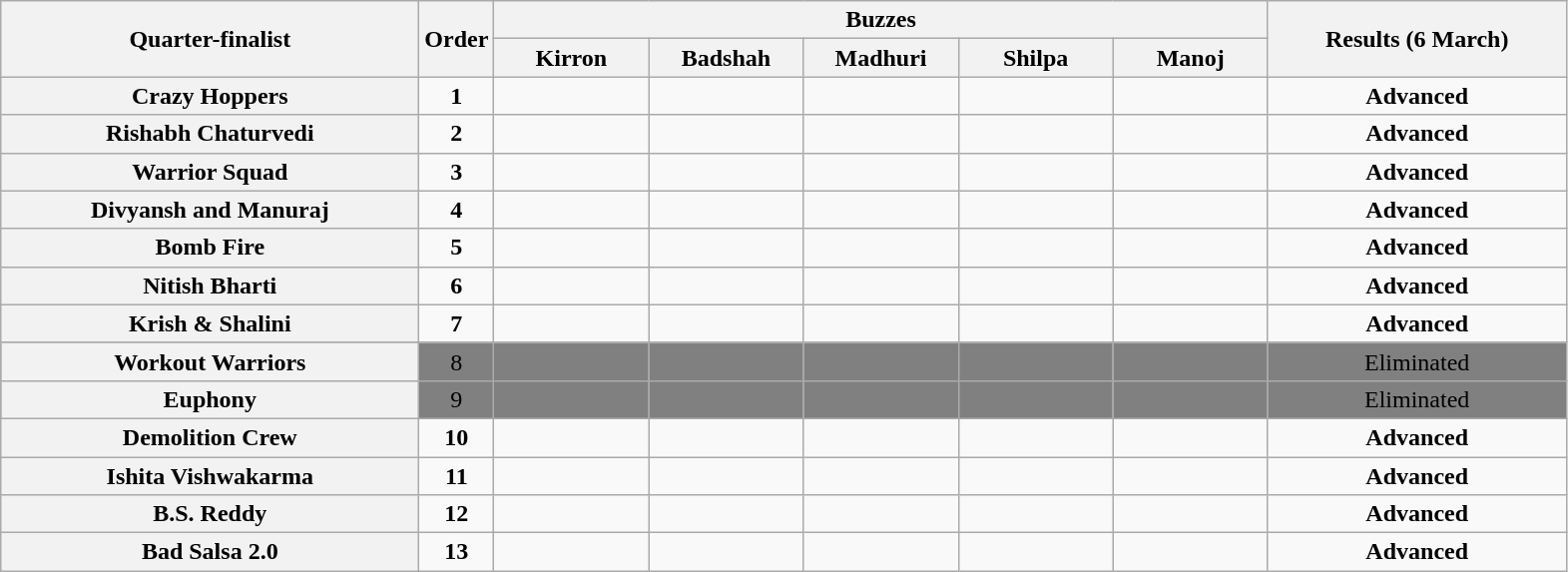<table class="wikitable plainrowheaders sortable" style="text-align:center;">
<tr>
<th rowspan="2" class="unsortable" scope="col" style="width:17em;">Quarter-finalist</th>
<th rowspan="2" scope="col" style="width:1em;">Order</th>
<th colspan="5" class="unsortable" scope="col" style="width:24em;"><strong>Buzzes</strong></th>
<th rowspan="2" class="sortable" scope="col" style="width:12em;">Results (6 March)</th>
</tr>
<tr>
<th scope="col" class="unsortable" style="width:6em;">Kirron</th>
<th scope="col" class="unsortable" style="width:6em;">Badshah</th>
<th scope="col" class="unsortable" style="width:6em;">Madhuri</th>
<th scope="col" class="unsortable" style="width:6em;">Shilpa</th>
<th scope="col" class="unsortable" style="width:6em;">Manoj</th>
</tr>
<tr>
<th scope="row"><strong>Crazy Hoppers</strong></th>
<td><strong>1</strong></td>
<td></td>
<td></td>
<td></td>
<td></td>
<td></td>
<td><strong>Advanced</strong></td>
</tr>
<tr>
<th scope="row"><strong>Rishabh Chaturvedi</strong></th>
<td><strong>2</strong></td>
<td></td>
<td></td>
<td></td>
<td></td>
<td></td>
<td><strong>Advanced</strong></td>
</tr>
<tr>
<th scope="row"><strong>Warrior Squad</strong></th>
<td><strong>3</strong></td>
<td></td>
<td></td>
<td></td>
<td></td>
<td></td>
<td><strong>Advanced</strong></td>
</tr>
<tr>
<th scope="row"><strong>Divyansh and Manuraj</strong></th>
<td><strong>4</strong></td>
<td></td>
<td></td>
<td></td>
<td></td>
<td></td>
<td><strong>Advanced</strong></td>
</tr>
<tr>
<th scope="row"><strong>Bomb Fire</strong></th>
<td><strong>5</strong></td>
<td></td>
<td></td>
<td></td>
<td></td>
<td></td>
<td><strong>Advanced</strong></td>
</tr>
<tr>
<th scope="row"><strong>Nitish Bharti</strong></th>
<td><strong>6</strong></td>
<td></td>
<td></td>
<td></td>
<td></td>
<td></td>
<td><strong>Advanced</strong></td>
</tr>
<tr>
<th scope="row">Krish & Shalini </th>
<td><strong>7</strong></td>
<td></td>
<td></td>
<td></td>
<td></td>
<td></td>
<td><strong>Advanced</strong></td>
</tr>
<tr style="background:grey;" |>
<th scope="row">Workout Warriors</th>
<td>8</td>
<td></td>
<td></td>
<td></td>
<td></td>
<td></td>
<td>Eliminated</td>
</tr>
<tr style="background:grey;" |>
<th scope="row">Euphony</th>
<td>9</td>
<td></td>
<td></td>
<td></td>
<td></td>
<td></td>
<td>Eliminated</td>
</tr>
<tr>
<th scope="row"><strong>Demolition Crew</strong></th>
<td><strong>10</strong></td>
<td></td>
<td></td>
<td></td>
<td></td>
<td></td>
<td><strong>Advanced</strong></td>
</tr>
<tr>
<th scope="row"><strong>Ishita Vishwakarma</strong></th>
<td><strong>11</strong></td>
<td></td>
<td></td>
<td></td>
<td></td>
<td></td>
<td><strong>Advanced</strong></td>
</tr>
<tr>
<th scope="row"><strong>B.S. Reddy</strong></th>
<td><strong>12</strong></td>
<td></td>
<td></td>
<td></td>
<td></td>
<td></td>
<td><strong>Advanced</strong></td>
</tr>
<tr>
<th scope="row"><strong>Bad Salsa 2.0</strong></th>
<td><strong>13</strong></td>
<td></td>
<td></td>
<td></td>
<td></td>
<td></td>
<td><strong>Advanced</strong></td>
</tr>
</table>
